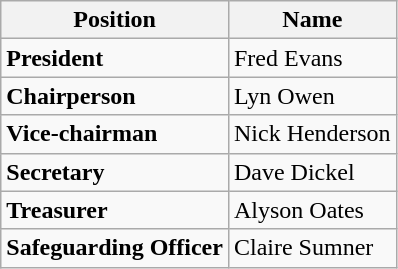<table class="wikitable" style="text-align: left">
<tr>
<th>Position</th>
<th>Name</th>
</tr>
<tr>
<td><strong>President</strong></td>
<td>Fred Evans</td>
</tr>
<tr>
<td><strong>Chairperson</strong></td>
<td>Lyn Owen</td>
</tr>
<tr>
<td><strong>Vice-chairman</strong></td>
<td>Nick Henderson</td>
</tr>
<tr>
<td><strong>Secretary</strong></td>
<td>Dave Dickel</td>
</tr>
<tr>
<td><strong>Treasurer</strong></td>
<td>Alyson Oates</td>
</tr>
<tr>
<td><strong>Safeguarding Officer</strong></td>
<td>Claire Sumner</td>
</tr>
</table>
